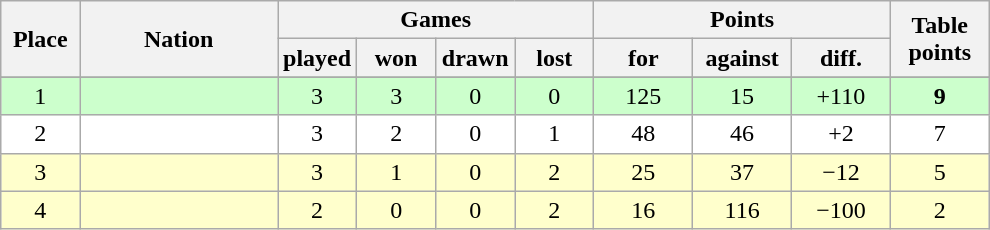<table class="wikitable">
<tr>
<th rowspan=2 width="8%">Place</th>
<th rowspan=2 width="20%">Nation</th>
<th colspan=4 width="32%">Games</th>
<th colspan=3 width="30%">Points</th>
<th rowspan=2 width="10%">Table<br>points</th>
</tr>
<tr>
<th width="8%">played</th>
<th width="8%">won</th>
<th width="8%">drawn</th>
<th width="8%">lost</th>
<th width="10%">for</th>
<th width="10%">against</th>
<th width="10%">diff.</th>
</tr>
<tr>
</tr>
<tr bgcolor=#ccffcc align=center>
<td>1</td>
<td align=left></td>
<td>3</td>
<td>3</td>
<td>0</td>
<td>0</td>
<td>125</td>
<td>15</td>
<td>+110</td>
<td><strong>9</strong></td>
</tr>
<tr bgcolor=#ffffff align=center>
<td>2</td>
<td align=left></td>
<td>3</td>
<td>2</td>
<td>0</td>
<td>1</td>
<td>48</td>
<td>46</td>
<td>+2</td>
<td>7</td>
</tr>
<tr bgcolor=#ffffcc align=center>
<td>3</td>
<td align=left></td>
<td>3</td>
<td>1</td>
<td>0</td>
<td>2</td>
<td>25</td>
<td>37</td>
<td>−12</td>
<td>5</td>
</tr>
<tr bgcolor=#ffffcc align=center>
<td>4</td>
<td align=left></td>
<td>2</td>
<td>0</td>
<td>0</td>
<td>2</td>
<td>16</td>
<td>116</td>
<td>−100</td>
<td>2</td>
</tr>
</table>
